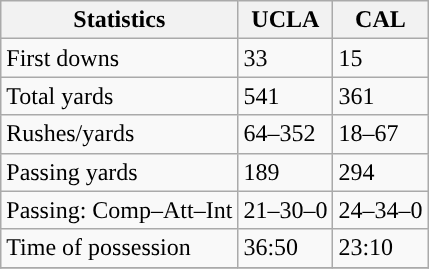<table class="wikitable" style="float: left;">
<tr>
<th>Statistics</th>
<th>UCLA</th>
<th>CAL</th>
</tr>
<tr>
<td>First downs</td>
<td>33</td>
<td>15</td>
</tr>
<tr>
<td>Total yards</td>
<td>541</td>
<td>361</td>
</tr>
<tr>
<td>Rushes/yards</td>
<td>64–352</td>
<td>18–67</td>
</tr>
<tr>
<td>Passing yards</td>
<td>189</td>
<td>294</td>
</tr>
<tr>
<td>Passing: Comp–Att–Int</td>
<td>21–30–0</td>
<td>24–34–0</td>
</tr>
<tr>
<td>Time of possession</td>
<td>36:50</td>
<td>23:10</td>
</tr>
<tr>
</tr>
</table>
